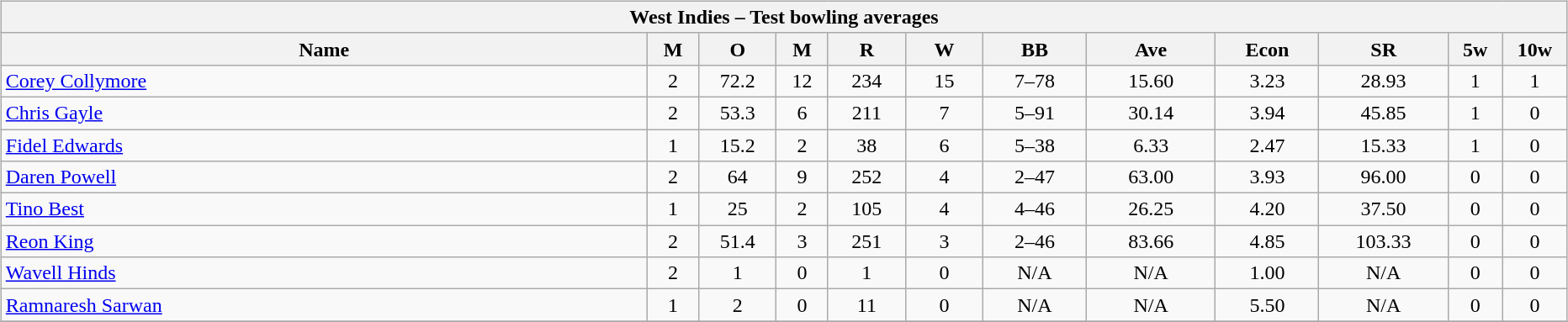<table width="100%">
<tr>
<td width=60%><br><table class="wikitable">
<tr>
<th colspan="12">West Indies – Test bowling averages</th>
</tr>
<tr>
<th width=25%>Name</th>
<th width=2%>M</th>
<th width=3%>O</th>
<th width=2%>M</th>
<th width=3%>R</th>
<th width=3%>W</th>
<th width=4%>BB</th>
<th width=5%>Ave</th>
<th width=4%>Econ</th>
<th width=5%>SR</th>
<th width=2%>5w</th>
<th width=2%>10w</th>
</tr>
<tr align=center>
<td align=left><a href='#'>Corey Collymore</a></td>
<td>2</td>
<td>72.2</td>
<td>12</td>
<td>234</td>
<td>15</td>
<td>7–78</td>
<td>15.60</td>
<td>3.23</td>
<td>28.93</td>
<td>1</td>
<td>1</td>
</tr>
<tr align=center>
<td align=left><a href='#'>Chris Gayle</a></td>
<td>2</td>
<td>53.3</td>
<td>6</td>
<td>211</td>
<td>7</td>
<td>5–91</td>
<td>30.14</td>
<td>3.94</td>
<td>45.85</td>
<td>1</td>
<td>0</td>
</tr>
<tr align=center>
<td align=left><a href='#'>Fidel Edwards</a></td>
<td>1</td>
<td>15.2</td>
<td>2</td>
<td>38</td>
<td>6</td>
<td>5–38</td>
<td>6.33</td>
<td>2.47</td>
<td>15.33</td>
<td>1</td>
<td>0</td>
</tr>
<tr align=center>
<td align=left><a href='#'>Daren Powell</a></td>
<td>2</td>
<td>64</td>
<td>9</td>
<td>252</td>
<td>4</td>
<td>2–47</td>
<td>63.00</td>
<td>3.93</td>
<td>96.00</td>
<td>0</td>
<td>0</td>
</tr>
<tr align=center>
<td align=left><a href='#'>Tino Best</a></td>
<td>1</td>
<td>25</td>
<td>2</td>
<td>105</td>
<td>4</td>
<td>4–46</td>
<td>26.25</td>
<td>4.20</td>
<td>37.50</td>
<td>0</td>
<td>0</td>
</tr>
<tr align=center>
<td align=left><a href='#'>Reon King</a></td>
<td>2</td>
<td>51.4</td>
<td>3</td>
<td>251</td>
<td>3</td>
<td>2–46</td>
<td>83.66</td>
<td>4.85</td>
<td>103.33</td>
<td>0</td>
<td>0</td>
</tr>
<tr align=center>
<td align=left><a href='#'>Wavell Hinds</a></td>
<td>2</td>
<td>1</td>
<td>0</td>
<td>1</td>
<td>0</td>
<td>N/A</td>
<td>N/A</td>
<td>1.00</td>
<td>N/A</td>
<td>0</td>
<td>0</td>
</tr>
<tr align=center>
<td align=left><a href='#'>Ramnaresh Sarwan</a></td>
<td>1</td>
<td>2</td>
<td>0</td>
<td>11</td>
<td>0</td>
<td>N/A</td>
<td>N/A</td>
<td>5.50</td>
<td>N/A</td>
<td>0</td>
<td>0</td>
</tr>
<tr>
</tr>
</table>
</td>
</tr>
</table>
